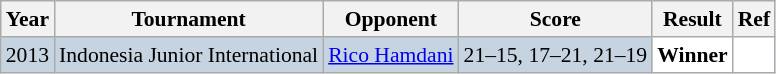<table class="sortable wikitable" style="font-size: 90%">
<tr>
<th>Year</th>
<th>Tournament</th>
<th>Opponent</th>
<th>Score</th>
<th>Result</th>
<th>Ref</th>
</tr>
<tr style="background:#C6D4E1">
<td align="center">2013</td>
<td align="left">Indonesia Junior International</td>
<td align="left"> <a href='#'>Rico Hamdani</a></td>
<td align="left">21–15, 17–21, 21–19</td>
<td style="text-align:left; background:white"> <strong>Winner</strong></td>
<td style="text-align:center; background:white"></td>
</tr>
</table>
